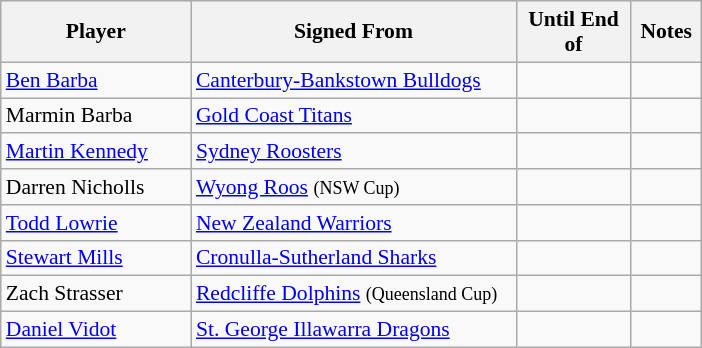<table class="wikitable" style="font-size:90%">
<tr bgcolor="#efefef">
<th width="120">Player</th>
<th width="210">Signed From</th>
<th width="70">Until End of</th>
<th width="40">Notes</th>
</tr>
<tr>
<td><a href='#'>Ben Barba</a></td>
<td> <a href='#'>Canterbury-Bankstown Bulldogs</a></td>
<td></td>
<td></td>
</tr>
<tr>
<td>Marmin Barba</td>
<td> <a href='#'>Gold Coast Titans</a></td>
<td></td>
<td></td>
</tr>
<tr>
<td><a href='#'>Martin Kennedy</a></td>
<td> <a href='#'>Sydney Roosters</a></td>
<td></td>
<td></td>
</tr>
<tr>
<td>Darren Nicholls</td>
<td> <a href='#'>Wyong Roos</a> <small>(NSW Cup)</small></td>
<td></td>
<td></td>
</tr>
<tr>
<td><a href='#'>Todd Lowrie</a></td>
<td> <a href='#'>New Zealand Warriors</a></td>
<td></td>
<td></td>
</tr>
<tr>
<td><a href='#'>Stewart Mills</a></td>
<td> <a href='#'>Cronulla-Sutherland Sharks</a></td>
<td></td>
<td></td>
</tr>
<tr>
<td>Zach Strasser</td>
<td> <a href='#'>Redcliffe Dolphins</a> <small>(Queensland Cup)</small></td>
<td></td>
<td></td>
</tr>
<tr>
<td><a href='#'>Daniel Vidot</a></td>
<td> <a href='#'>St. George Illawarra Dragons</a></td>
<td></td>
<td></td>
</tr>
</table>
